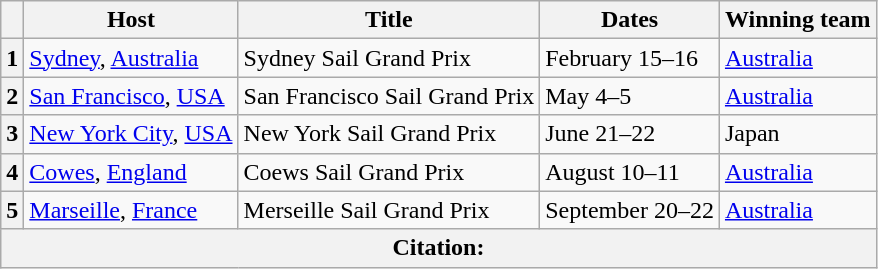<table class="wikitable">
<tr>
<th></th>
<th>Host</th>
<th>Title</th>
<th>Dates</th>
<th>Winning team</th>
</tr>
<tr>
<th>1</th>
<td> <a href='#'>Sydney</a>, <a href='#'>Australia</a></td>
<td>Sydney Sail Grand Prix</td>
<td>February 15–16</td>
<td> <a href='#'>Australia</a></td>
</tr>
<tr>
<th>2</th>
<td> <a href='#'>San Francisco</a>, <a href='#'>USA</a></td>
<td>San Francisco Sail Grand Prix</td>
<td>May 4–5</td>
<td> <a href='#'>Australia</a></td>
</tr>
<tr>
<th>3</th>
<td> <a href='#'>New York City</a>, <a href='#'>USA</a></td>
<td>New York Sail Grand Prix</td>
<td>June 21–22</td>
<td> Japan</td>
</tr>
<tr>
<th>4</th>
<td> <a href='#'>Cowes</a>, <a href='#'>England</a></td>
<td>Coews Sail Grand Prix</td>
<td>August 10–11</td>
<td> <a href='#'>Australia</a></td>
</tr>
<tr>
<th>5</th>
<td> <a href='#'>Marseille</a>, <a href='#'>France</a></td>
<td>Merseille Sail Grand Prix</td>
<td>September 20–22</td>
<td> <a href='#'>Australia</a></td>
</tr>
<tr>
<th colspan="5">Citation:</th>
</tr>
</table>
